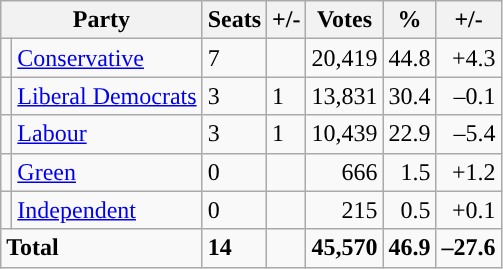<table class="wikitable sortable">
<tr>
<th colspan="2">Party</th>
<th>Seats</th>
<th>+/-</th>
<th>Votes</th>
<th>%</th>
<th>+/-</th>
</tr>
<tr>
<td style="background-color: "></td>
<td><a href='#'>Conservative</a></td>
<td>7</td>
<td></td>
<td style="text-align:right;">20,419</td>
<td style="text-align:right;">44.8</td>
<td style="text-align:right;">+4.3</td>
</tr>
<tr>
<td style="background-color: "></td>
<td><a href='#'>Liberal Democrats</a></td>
<td>3</td>
<td> 1</td>
<td style="text-align:right;">13,831</td>
<td style="text-align:right;">30.4</td>
<td style="text-align:right;">–0.1</td>
</tr>
<tr>
<td style="background-color: "></td>
<td><a href='#'>Labour</a></td>
<td>3</td>
<td> 1</td>
<td style="text-align:right;">10,439</td>
<td style="text-align:right;">22.9</td>
<td style="text-align:right;">–5.4</td>
</tr>
<tr>
<td style="background-color: "></td>
<td><a href='#'>Green</a></td>
<td>0</td>
<td></td>
<td style="text-align:right;">666</td>
<td style="text-align:right;">1.5</td>
<td style="text-align:right;">+1.2</td>
</tr>
<tr>
<td style="background-color: "></td>
<td><a href='#'>Independent</a></td>
<td>0</td>
<td></td>
<td style="text-align:right;">215</td>
<td style="text-align:right;">0.5</td>
<td style="text-align:right;">+0.1</td>
</tr>
<tr>
<td colspan="2"><strong>Total</strong></td>
<td><strong>14</strong></td>
<td></td>
<td style="text-align:right;"><strong>45,570</strong></td>
<td style="text-align:right;"><strong>46.9</strong></td>
<td style="text-align:right;"><strong>–27.6</strong></td>
</tr>
</table>
